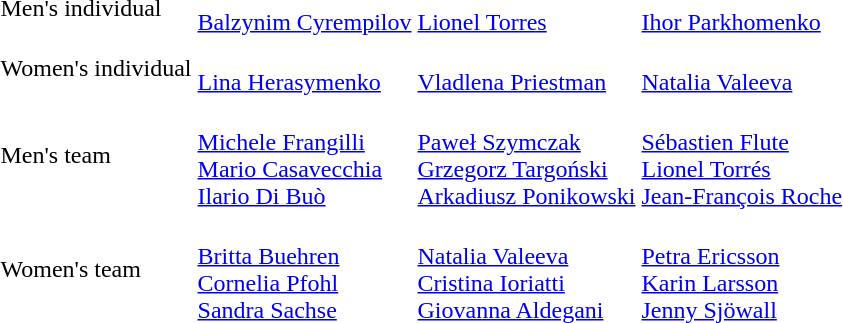<table>
<tr>
<td>Men's individual</td>
<td> <br><a href='#'>Balzynim Cyrempilov</a></td>
<td> <br><a href='#'>Lionel Torres</a></td>
<td> <br><a href='#'>Ihor Parkhomenko</a></td>
</tr>
<tr>
<td>Women's individual</td>
<td> <br><a href='#'>Lina Herasymenko</a></td>
<td> <br><a href='#'>Vladlena Priestman</a></td>
<td> <br><a href='#'>Natalia Valeeva</a></td>
</tr>
<tr>
<td>Men's team</td>
<td> <br><a href='#'>Michele Frangilli</a> <br> <a href='#'>Mario Casavecchia</a> <br> <a href='#'>Ilario Di Buò</a></td>
<td> <br><a href='#'>Paweł Szymczak</a> <br> <a href='#'>Grzegorz Targoński</a> <br> <a href='#'>Arkadiusz Ponikowski</a></td>
<td> <br><a href='#'>Sébastien Flute</a> <br> <a href='#'>Lionel Torrés</a> <br> <a href='#'>Jean-François Roche</a></td>
</tr>
<tr>
<td>Women's team</td>
<td> <br> <a href='#'>Britta Buehren</a> <br> <a href='#'>Cornelia Pfohl</a> <br> <a href='#'>Sandra Sachse</a></td>
<td> <br> <a href='#'>Natalia Valeeva</a> <br> <a href='#'>Cristina Ioriatti</a> <br> <a href='#'>Giovanna Aldegani</a></td>
<td> <br> <a href='#'>Petra Ericsson</a> <br> <a href='#'>Karin Larsson</a> <br> <a href='#'>Jenny Sjöwall</a></td>
</tr>
</table>
